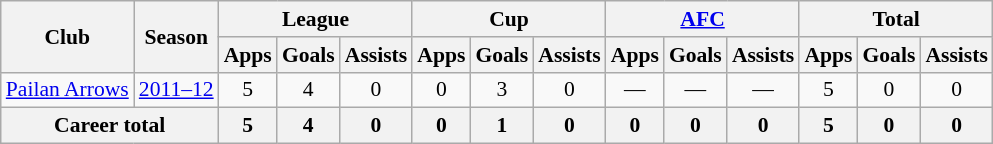<table class="wikitable" style="font-size:90%; text-align:center;">
<tr>
<th rowspan="2">Club</th>
<th rowspan="2">Season</th>
<th colspan="3">League</th>
<th colspan="3">Cup</th>
<th colspan="3"><a href='#'>AFC</a></th>
<th colspan="3">Total</th>
</tr>
<tr>
<th>Apps</th>
<th>Goals</th>
<th>Assists</th>
<th>Apps</th>
<th>Goals</th>
<th>Assists</th>
<th>Apps</th>
<th>Goals</th>
<th>Assists</th>
<th>Apps</th>
<th>Goals</th>
<th>Assists</th>
</tr>
<tr>
<td rowspan="1"><a href='#'>Pailan Arrows</a></td>
<td><a href='#'>2011–12</a></td>
<td>5</td>
<td>4</td>
<td>0</td>
<td>0</td>
<td>3</td>
<td>0</td>
<td>—</td>
<td>—</td>
<td>—</td>
<td>5</td>
<td>0</td>
<td>0</td>
</tr>
<tr>
<th colspan="2">Career total</th>
<th>5</th>
<th>4</th>
<th>0</th>
<th>0</th>
<th>1</th>
<th>0</th>
<th>0</th>
<th>0</th>
<th>0</th>
<th>5</th>
<th>0</th>
<th>0</th>
</tr>
</table>
